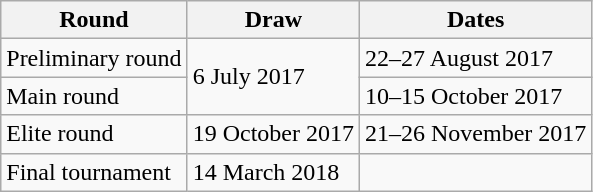<table class="wikitable">
<tr>
<th>Round</th>
<th>Draw</th>
<th>Dates</th>
</tr>
<tr>
<td>Preliminary round</td>
<td rowspan=2>6 July 2017</td>
<td>22–27 August 2017</td>
</tr>
<tr>
<td>Main round</td>
<td>10–15 October 2017</td>
</tr>
<tr>
<td>Elite round</td>
<td>19 October 2017</td>
<td>21–26 November 2017</td>
</tr>
<tr>
<td>Final tournament</td>
<td>14 March 2018</td>
<td></td>
</tr>
</table>
